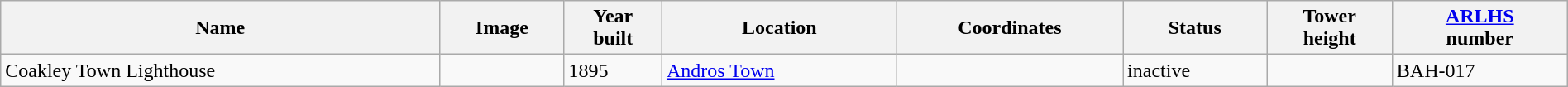<table class="wikitable sortable" style="width:100%">
<tr>
<th>Name</th>
<th>Image</th>
<th>Year<br>built<br></th>
<th>Location</th>
<th>Coordinates</th>
<th>Status<br></th>
<th>Tower<br>height<br></th>
<th><a href='#'>ARLHS</a><br>number<br></th>
</tr>
<tr>
<td>Coakley Town Lighthouse</td>
<td></td>
<td>1895</td>
<td><a href='#'>Andros Town</a></td>
<td></td>
<td>inactive</td>
<td></td>
<td>BAH-017</td>
</tr>
</table>
